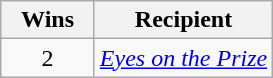<table class="wikitable sortable" rowspan="2" style="text-align:center;" background: #f6e39c;>
<tr>
<th scope="col" style="width:55px;">Wins</th>
<th scope="col" style="text-align:center;">Recipient</th>
</tr>
<tr>
<td rowspan=1 style="text-align:center">2</td>
<td><em><a href='#'>Eyes on the Prize</a></em></td>
</tr>
</table>
